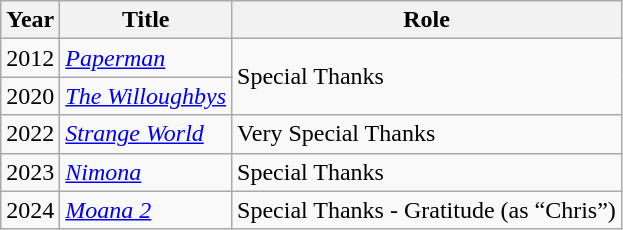<table class="wikitable">
<tr>
<th>Year</th>
<th>Title</th>
<th>Role</th>
</tr>
<tr>
<td>2012</td>
<td><em><a href='#'>Paperman</a></em></td>
<td rowspan="2">Special Thanks</td>
</tr>
<tr>
<td>2020</td>
<td><em><a href='#'>The Willoughbys</a></em></td>
</tr>
<tr>
<td>2022</td>
<td><em><a href='#'>Strange World</a></em></td>
<td>Very Special Thanks</td>
</tr>
<tr>
<td>2023</td>
<td><em><a href='#'>Nimona</a></em></td>
<td>Special Thanks</td>
</tr>
<tr>
<td>2024</td>
<td><em><a href='#'>Moana 2</a></em></td>
<td>Special Thanks - Gratitude (as “Chris”)</td>
</tr>
</table>
